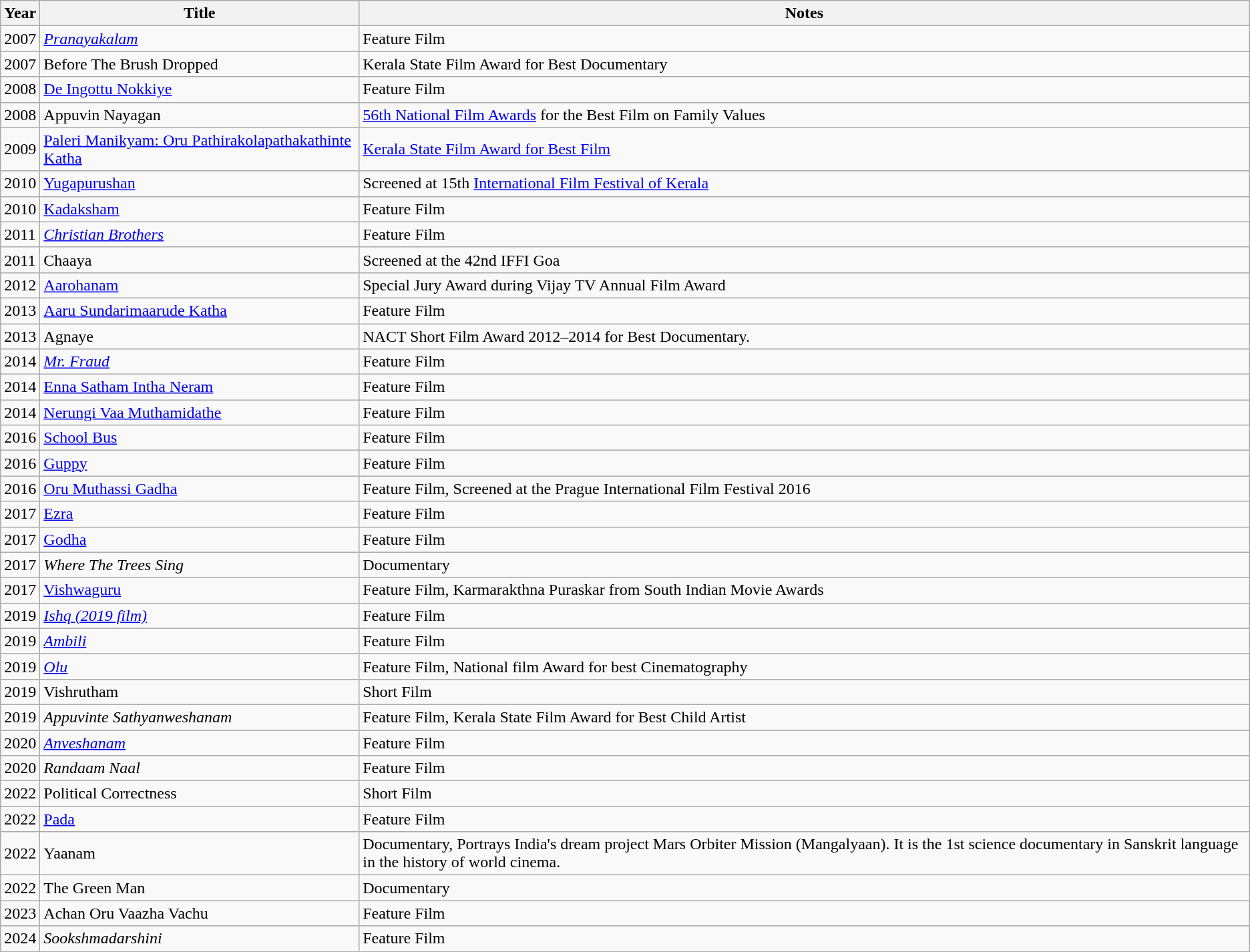<table class="wikitable">
<tr>
<th>Year</th>
<th>Title</th>
<th>Notes</th>
</tr>
<tr>
<td>2007</td>
<td><em><a href='#'>Pranayakalam</a></em></td>
<td>Feature Film</td>
</tr>
<tr>
<td>2007</td>
<td>Before The Brush Dropped</td>
<td>Kerala State Film Award for Best Documentary</td>
</tr>
<tr>
<td>2008</td>
<td><a href='#'>De Ingottu Nokkiye</a></td>
<td>Feature Film</td>
</tr>
<tr>
<td>2008</td>
<td>Appuvin Nayagan</td>
<td><a href='#'>56th National Film Awards</a> for the Best Film on Family Values</td>
</tr>
<tr>
<td>2009</td>
<td><a href='#'>Paleri Manikyam: Oru Pathirakolapathakathinte Katha</a></td>
<td><a href='#'>Kerala State Film Award for Best Film</a></td>
</tr>
<tr>
<td>2010</td>
<td><a href='#'>Yugapurushan</a></td>
<td>Screened at 15th <a href='#'>International Film Festival of Kerala</a></td>
</tr>
<tr>
<td>2010</td>
<td><a href='#'>Kadaksham</a></td>
<td>Feature Film</td>
</tr>
<tr>
<td>2011</td>
<td><em><a href='#'>Christian Brothers</a></em></td>
<td>Feature Film</td>
</tr>
<tr>
<td>2011</td>
<td>Chaaya</td>
<td>Screened at the 42nd IFFI Goa</td>
</tr>
<tr>
<td>2012</td>
<td><a href='#'>Aarohanam</a></td>
<td>Special Jury Award during Vijay TV Annual Film Award</td>
</tr>
<tr>
<td>2013</td>
<td><a href='#'>Aaru Sundarimaarude Katha</a></td>
<td>Feature Film</td>
</tr>
<tr>
<td>2013</td>
<td>Agnaye</td>
<td>NACT Short Film Award 2012–2014 for Best Documentary.</td>
</tr>
<tr>
<td>2014</td>
<td><em><a href='#'>Mr. Fraud</a></em></td>
<td>Feature Film</td>
</tr>
<tr>
<td>2014</td>
<td><a href='#'>Enna Satham Intha Neram</a></td>
<td>Feature Film</td>
</tr>
<tr>
<td>2014</td>
<td><a href='#'>Nerungi Vaa Muthamidathe</a></td>
<td>Feature Film</td>
</tr>
<tr>
<td>2016</td>
<td><a href='#'>School Bus</a></td>
<td>Feature Film</td>
</tr>
<tr>
<td>2016</td>
<td><a href='#'>Guppy</a></td>
<td>Feature Film</td>
</tr>
<tr>
<td>2016</td>
<td><a href='#'>Oru Muthassi Gadha</a></td>
<td>Feature Film, Screened at the Prague International Film Festival 2016</td>
</tr>
<tr>
<td>2017</td>
<td><a href='#'>Ezra</a></td>
<td>Feature Film</td>
</tr>
<tr>
<td>2017</td>
<td><a href='#'>Godha</a></td>
<td>Feature Film</td>
</tr>
<tr>
<td>2017</td>
<td><em>Where The Trees Sing </em></td>
<td>Documentary</td>
</tr>
<tr>
<td>2017</td>
<td><a href='#'>Vishwaguru</a></td>
<td>Feature Film, Karmarakthna Puraskar from South Indian Movie Awards</td>
</tr>
<tr>
<td>2019</td>
<td><em><a href='#'>Ishq (2019 film)</a></em></td>
<td>Feature Film</td>
</tr>
<tr>
<td>2019</td>
<td><em><a href='#'>Ambili</a></em></td>
<td>Feature Film</td>
</tr>
<tr>
<td>2019</td>
<td><em><a href='#'>Olu</a></em></td>
<td>Feature Film, National film Award for best Cinematography</td>
</tr>
<tr>
<td>2019</td>
<td>Vishrutham</td>
<td>Short Film</td>
</tr>
<tr>
<td>2019</td>
<td><em>Appuvinte Sathyanweshanam</em></td>
<td>Feature Film, Kerala State Film Award for Best Child Artist</td>
</tr>
<tr>
<td>2020</td>
<td><em><a href='#'>Anveshanam</a></em></td>
<td>Feature Film</td>
</tr>
<tr>
<td>2020</td>
<td><em>Randaam Naal</em></td>
<td>Feature Film</td>
</tr>
<tr>
<td>2022</td>
<td>Political Correctness</td>
<td>Short Film</td>
</tr>
<tr>
<td>2022</td>
<td><a href='#'>Pada</a></td>
<td>Feature Film</td>
</tr>
<tr>
<td>2022</td>
<td>Yaanam</td>
<td>Documentary, Portrays India's dream project Mars Orbiter Mission (Mangalyaan). It is the 1st science documentary in Sanskrit language in the history of world cinema.</td>
</tr>
<tr>
<td>2022</td>
<td>The Green Man</td>
<td>Documentary</td>
</tr>
<tr>
<td>2023</td>
<td>Achan Oru Vaazha Vachu</td>
<td>Feature Film</td>
</tr>
<tr>
<td>2024</td>
<td><em>Sookshmadarshini</em></td>
<td>Feature Film</td>
</tr>
</table>
